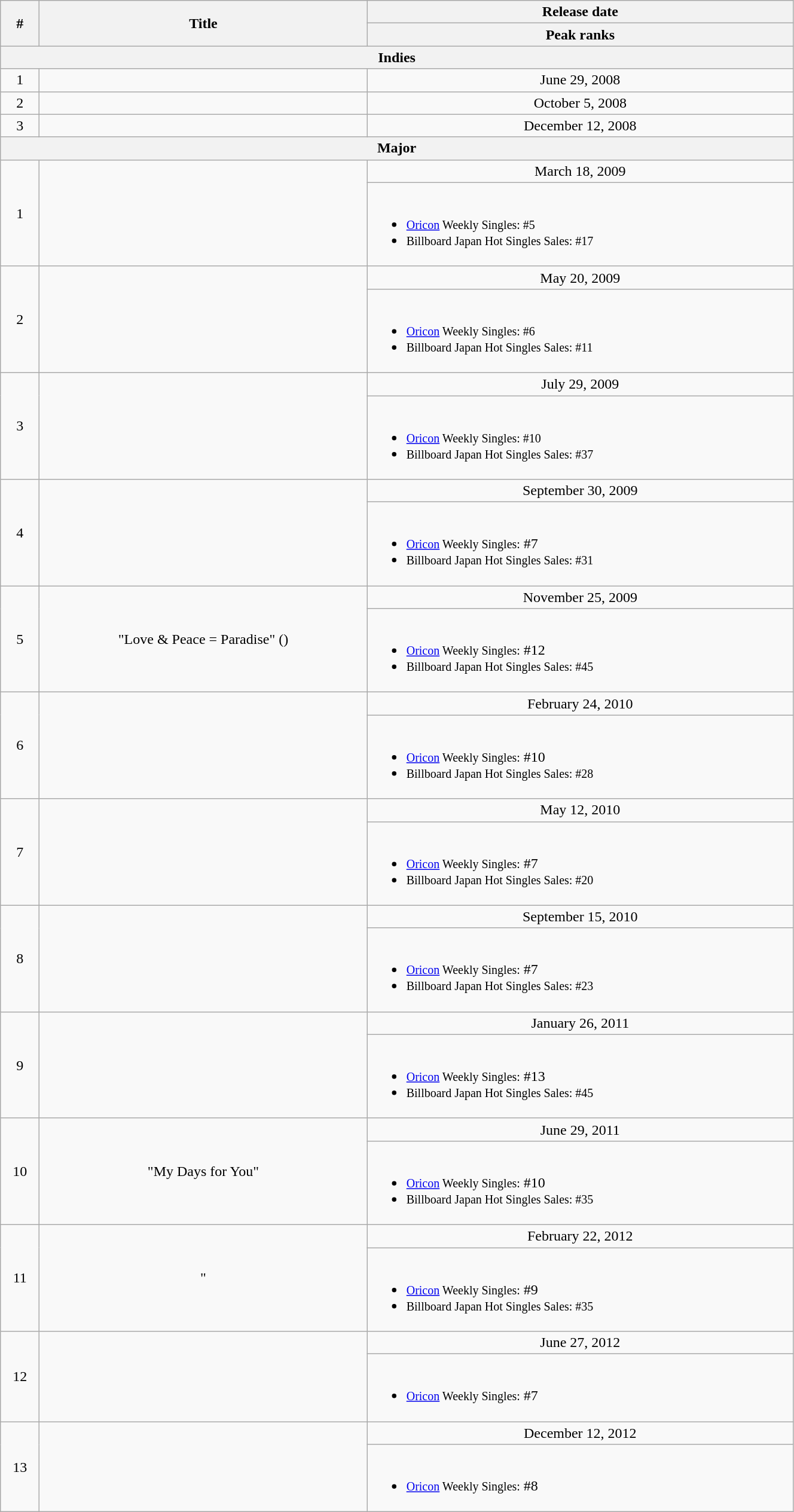<table class="wikitable" style="text-align:center" width=70%>
<tr>
<th rowspan=2>#</th>
<th rowspan=2>Title</th>
<th>Release date</th>
</tr>
<tr>
<th>Peak ranks</th>
</tr>
<tr>
<th colspan="3">Indies</th>
</tr>
<tr>
<td>1</td>
<td></td>
<td>June 29, 2008</td>
</tr>
<tr>
<td>2</td>
<td></td>
<td>October 5, 2008</td>
</tr>
<tr>
<td>3</td>
<td></td>
<td>December 12, 2008</td>
</tr>
<tr>
<th colspan="3">Major</th>
</tr>
<tr>
<td rowspan=2>1</td>
<td rowspan=2></td>
<td>March 18, 2009</td>
</tr>
<tr>
<td align="left"><br><ul><li><small><a href='#'>Oricon</a> Weekly Singles: #5</small></li><li><small>Billboard Japan Hot Singles Sales: #17</small></li></ul></td>
</tr>
<tr>
<td rowspan=2>2</td>
<td rowspan=2></td>
<td>May 20, 2009</td>
</tr>
<tr>
<td align="left"><br><ul><li><small><a href='#'>Oricon</a> Weekly Singles: #6</small></li><li><small>Billboard Japan Hot Singles Sales: #11</small></li></ul></td>
</tr>
<tr>
<td rowspan=2>3</td>
<td rowspan=2></td>
<td>July 29, 2009</td>
</tr>
<tr>
<td align="left"><br><ul><li><small><a href='#'>Oricon</a> Weekly Singles: #10</small></li><li><small>Billboard Japan Hot Singles Sales: #37</small></li></ul></td>
</tr>
<tr>
<td rowspan=2>4</td>
<td rowspan=2></td>
<td>September 30, 2009</td>
</tr>
<tr>
<td align="left"><br><ul><li><small><a href='#'>Oricon</a> Weekly Singles:</small> #7</li><li><small>Billboard Japan Hot Singles Sales: #31</small></li></ul></td>
</tr>
<tr>
<td rowspan=2>5</td>
<td rowspan=2>"Love & Peace = Paradise" ()</td>
<td>November 25, 2009</td>
</tr>
<tr>
<td align="left"><br><ul><li><small><a href='#'>Oricon</a> Weekly Singles:</small> #12</li><li><small>Billboard Japan Hot Singles Sales: #45</small></li></ul></td>
</tr>
<tr>
<td rowspan=2>6</td>
<td rowspan=2></td>
<td>February 24, 2010</td>
</tr>
<tr>
<td align="left"><br><ul><li><small><a href='#'>Oricon</a> Weekly Singles:</small> #10</li><li><small>Billboard Japan Hot Singles Sales: #28</small></li></ul></td>
</tr>
<tr>
<td rowspan=2>7</td>
<td rowspan=2></td>
<td>May 12, 2010</td>
</tr>
<tr>
<td align="left"><br><ul><li><small><a href='#'>Oricon</a> Weekly Singles:</small> #7</li><li><small>Billboard Japan Hot Singles Sales: #20</small></li></ul></td>
</tr>
<tr>
<td rowspan=2>8</td>
<td rowspan=2></td>
<td>September 15, 2010</td>
</tr>
<tr>
<td align="left"><br><ul><li><small><a href='#'>Oricon</a> Weekly Singles:</small> #7</li><li><small>Billboard Japan Hot Singles Sales: #23</small></li></ul></td>
</tr>
<tr>
<td rowspan=2>9</td>
<td rowspan=2></td>
<td>January 26, 2011</td>
</tr>
<tr>
<td align="left"><br><ul><li><small><a href='#'>Oricon</a> Weekly Singles:</small> #13</li><li><small>Billboard Japan Hot Singles Sales: #45</small></li></ul></td>
</tr>
<tr>
<td rowspan=2>10</td>
<td rowspan=2>"My Days for You"</td>
<td>June 29, 2011</td>
</tr>
<tr>
<td align="left"><br><ul><li><small><a href='#'>Oricon</a> Weekly Singles:</small> #10</li><li><small>Billboard Japan Hot Singles Sales: #35</small></li></ul></td>
</tr>
<tr>
<td rowspan=2>11</td>
<td rowspan=2>"</td>
<td>February 22, 2012</td>
</tr>
<tr>
<td align="left"><br><ul><li><small><a href='#'>Oricon</a> Weekly Singles:</small> #9</li><li><small>Billboard Japan Hot Singles Sales: #35</small></li></ul></td>
</tr>
<tr>
<td rowspan=2>12</td>
<td rowspan=2></td>
<td>June 27, 2012</td>
</tr>
<tr>
<td align="left"><br><ul><li><small><a href='#'>Oricon</a> Weekly Singles:</small> #7</li></ul></td>
</tr>
<tr>
<td rowspan=2>13</td>
<td rowspan=2></td>
<td>December 12, 2012</td>
</tr>
<tr>
<td align="left"><br><ul><li><small><a href='#'>Oricon</a> Weekly Singles:</small> #8</li></ul></td>
</tr>
</table>
